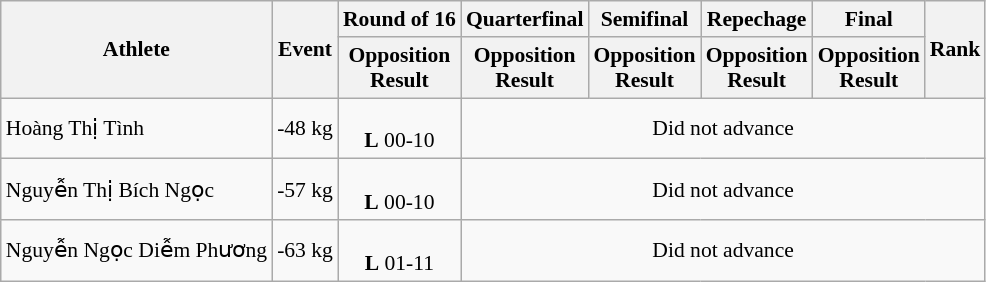<table class=wikitable style="text-align:center; font-size:90%">
<tr>
<th rowspan=2>Athlete</th>
<th rowspan=2>Event</th>
<th>Round of 16</th>
<th>Quarterfinal</th>
<th>Semifinal</th>
<th>Repechage</th>
<th>Final</th>
<th rowspan=2>Rank</th>
</tr>
<tr>
<th>Opposition<br>Result</th>
<th>Opposition<br>Result</th>
<th>Opposition<br>Result</th>
<th>Opposition<br>Result</th>
<th>Opposition<br>Result</th>
</tr>
<tr>
<td align=left>Hoàng Thị Tình</td>
<td>-48 kg</td>
<td><br><strong>L</strong> 00-10</td>
<td colspan=5>Did not advance</td>
</tr>
<tr>
<td align=left>Nguyễn Thị Bích Ngọc</td>
<td>-57 kg</td>
<td><br><strong>L</strong> 00-10</td>
<td colspan=5>Did not advance</td>
</tr>
<tr>
<td align=left>Nguyễn Ngọc Diễm Phương</td>
<td>-63 kg</td>
<td><br><strong>L</strong> 01-11</td>
<td colspan=5>Did not advance</td>
</tr>
</table>
